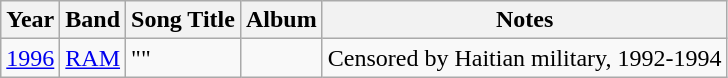<table class="wikitable">
<tr>
<th><strong>Year</strong></th>
<th><strong>Band</strong></th>
<th><strong>Song Title</strong></th>
<th><strong>Album</strong></th>
<th><strong>Notes</strong></th>
</tr>
<tr>
<td><a href='#'>1996</a></td>
<td><a href='#'>RAM</a></td>
<td>"" <br> <em></em></td>
<td><em></em></td>
<td>Censored by Haitian military, 1992-1994</td>
</tr>
</table>
